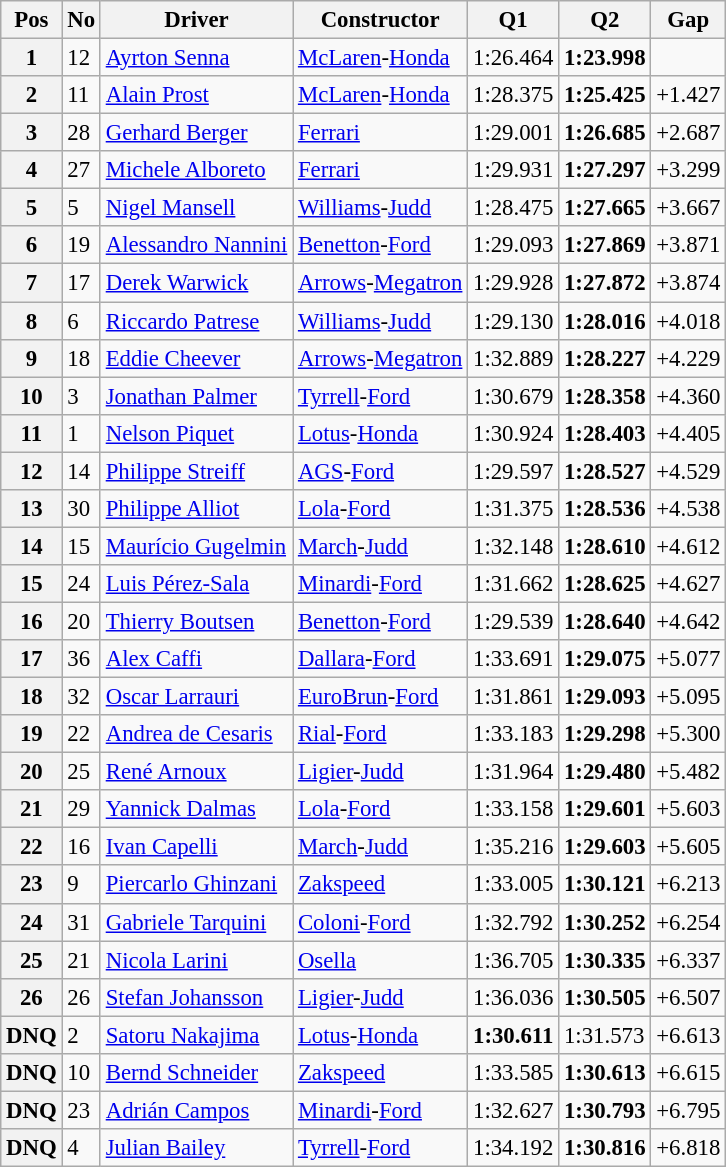<table class="wikitable sortable" style="font-size: 95%;">
<tr>
<th>Pos</th>
<th>No</th>
<th>Driver</th>
<th>Constructor</th>
<th>Q1</th>
<th>Q2</th>
<th>Gap</th>
</tr>
<tr>
<th>1</th>
<td>12</td>
<td> <a href='#'>Ayrton Senna</a></td>
<td><a href='#'>McLaren</a>-<a href='#'>Honda</a></td>
<td>1:26.464</td>
<td><strong>1:23.998</strong></td>
<td></td>
</tr>
<tr>
<th>2</th>
<td>11</td>
<td> <a href='#'>Alain Prost</a></td>
<td><a href='#'>McLaren</a>-<a href='#'>Honda</a></td>
<td>1:28.375</td>
<td><strong>1:25.425</strong></td>
<td>+1.427</td>
</tr>
<tr>
<th>3</th>
<td>28</td>
<td> <a href='#'>Gerhard Berger</a></td>
<td><a href='#'>Ferrari</a></td>
<td>1:29.001</td>
<td><strong>1:26.685</strong></td>
<td>+2.687</td>
</tr>
<tr>
<th>4</th>
<td>27</td>
<td> <a href='#'>Michele Alboreto</a></td>
<td><a href='#'>Ferrari</a></td>
<td>1:29.931</td>
<td><strong>1:27.297</strong></td>
<td>+3.299</td>
</tr>
<tr>
<th>5</th>
<td>5</td>
<td> <a href='#'>Nigel Mansell</a></td>
<td><a href='#'>Williams</a>-<a href='#'>Judd</a></td>
<td>1:28.475</td>
<td><strong>1:27.665</strong></td>
<td>+3.667</td>
</tr>
<tr>
<th>6</th>
<td>19</td>
<td> <a href='#'>Alessandro Nannini</a></td>
<td><a href='#'>Benetton</a>-<a href='#'>Ford</a></td>
<td>1:29.093</td>
<td><strong>1:27.869</strong></td>
<td>+3.871</td>
</tr>
<tr>
<th>7</th>
<td>17</td>
<td> <a href='#'>Derek Warwick</a></td>
<td><a href='#'>Arrows</a>-<a href='#'>Megatron</a></td>
<td>1:29.928</td>
<td><strong>1:27.872</strong></td>
<td>+3.874</td>
</tr>
<tr>
<th>8</th>
<td>6</td>
<td> <a href='#'>Riccardo Patrese</a></td>
<td><a href='#'>Williams</a>-<a href='#'>Judd</a></td>
<td>1:29.130</td>
<td><strong>1:28.016</strong></td>
<td>+4.018</td>
</tr>
<tr>
<th>9</th>
<td>18</td>
<td> <a href='#'>Eddie Cheever</a></td>
<td><a href='#'>Arrows</a>-<a href='#'>Megatron</a></td>
<td>1:32.889</td>
<td><strong>1:28.227</strong></td>
<td>+4.229</td>
</tr>
<tr>
<th>10</th>
<td>3</td>
<td> <a href='#'>Jonathan Palmer</a></td>
<td><a href='#'>Tyrrell</a>-<a href='#'>Ford</a></td>
<td>1:30.679</td>
<td><strong>1:28.358</strong></td>
<td>+4.360</td>
</tr>
<tr>
<th>11</th>
<td>1</td>
<td> <a href='#'>Nelson Piquet</a></td>
<td><a href='#'>Lotus</a>-<a href='#'>Honda</a></td>
<td>1:30.924</td>
<td><strong>1:28.403</strong></td>
<td>+4.405</td>
</tr>
<tr>
<th>12</th>
<td>14</td>
<td> <a href='#'>Philippe Streiff</a></td>
<td><a href='#'>AGS</a>-<a href='#'>Ford</a></td>
<td>1:29.597</td>
<td><strong>1:28.527</strong></td>
<td>+4.529</td>
</tr>
<tr>
<th>13</th>
<td>30</td>
<td> <a href='#'>Philippe Alliot</a></td>
<td><a href='#'>Lola</a>-<a href='#'>Ford</a></td>
<td>1:31.375</td>
<td><strong>1:28.536</strong></td>
<td>+4.538</td>
</tr>
<tr>
<th>14</th>
<td>15</td>
<td> <a href='#'>Maurício Gugelmin</a></td>
<td><a href='#'>March</a>-<a href='#'>Judd</a></td>
<td>1:32.148</td>
<td><strong>1:28.610</strong></td>
<td>+4.612</td>
</tr>
<tr>
<th>15</th>
<td>24</td>
<td> <a href='#'>Luis Pérez-Sala</a></td>
<td><a href='#'>Minardi</a>-<a href='#'>Ford</a></td>
<td>1:31.662</td>
<td><strong>1:28.625</strong></td>
<td>+4.627</td>
</tr>
<tr>
<th>16</th>
<td>20</td>
<td> <a href='#'>Thierry Boutsen</a></td>
<td><a href='#'>Benetton</a>-<a href='#'>Ford</a></td>
<td>1:29.539</td>
<td><strong>1:28.640</strong></td>
<td>+4.642</td>
</tr>
<tr>
<th>17</th>
<td>36</td>
<td> <a href='#'>Alex Caffi</a></td>
<td><a href='#'>Dallara</a>-<a href='#'>Ford</a></td>
<td>1:33.691</td>
<td><strong>1:29.075</strong></td>
<td>+5.077</td>
</tr>
<tr>
<th>18</th>
<td>32</td>
<td> <a href='#'>Oscar Larrauri</a></td>
<td><a href='#'>EuroBrun</a>-<a href='#'>Ford</a></td>
<td>1:31.861</td>
<td><strong>1:29.093</strong></td>
<td>+5.095</td>
</tr>
<tr>
<th>19</th>
<td>22</td>
<td> <a href='#'>Andrea de Cesaris</a></td>
<td><a href='#'>Rial</a>-<a href='#'>Ford</a></td>
<td>1:33.183</td>
<td><strong>1:29.298</strong></td>
<td>+5.300</td>
</tr>
<tr>
<th>20</th>
<td>25</td>
<td> <a href='#'>René Arnoux</a></td>
<td><a href='#'>Ligier</a>-<a href='#'>Judd</a></td>
<td>1:31.964</td>
<td><strong>1:29.480</strong></td>
<td>+5.482</td>
</tr>
<tr>
<th>21</th>
<td>29</td>
<td> <a href='#'>Yannick Dalmas</a></td>
<td><a href='#'>Lola</a>-<a href='#'>Ford</a></td>
<td>1:33.158</td>
<td><strong>1:29.601</strong></td>
<td>+5.603</td>
</tr>
<tr>
<th>22</th>
<td>16</td>
<td> <a href='#'>Ivan Capelli</a></td>
<td><a href='#'>March</a>-<a href='#'>Judd</a></td>
<td>1:35.216</td>
<td><strong>1:29.603</strong></td>
<td>+5.605</td>
</tr>
<tr>
<th>23</th>
<td>9</td>
<td> <a href='#'>Piercarlo Ghinzani</a></td>
<td><a href='#'>Zakspeed</a></td>
<td>1:33.005</td>
<td><strong>1:30.121</strong></td>
<td>+6.213</td>
</tr>
<tr>
<th>24</th>
<td>31</td>
<td> <a href='#'>Gabriele Tarquini</a></td>
<td><a href='#'>Coloni</a>-<a href='#'>Ford</a></td>
<td>1:32.792</td>
<td><strong>1:30.252</strong></td>
<td>+6.254</td>
</tr>
<tr>
<th>25</th>
<td>21</td>
<td> <a href='#'>Nicola Larini</a></td>
<td><a href='#'>Osella</a></td>
<td>1:36.705</td>
<td><strong>1:30.335</strong></td>
<td>+6.337</td>
</tr>
<tr>
<th>26</th>
<td>26</td>
<td> <a href='#'>Stefan Johansson</a></td>
<td><a href='#'>Ligier</a>-<a href='#'>Judd</a></td>
<td>1:36.036</td>
<td><strong>1:30.505</strong></td>
<td>+6.507</td>
</tr>
<tr>
<th data-sort-value="27">DNQ</th>
<td>2</td>
<td> <a href='#'>Satoru Nakajima</a></td>
<td><a href='#'>Lotus</a>-<a href='#'>Honda</a></td>
<td><strong>1:30.611</strong></td>
<td>1:31.573</td>
<td>+6.613</td>
</tr>
<tr>
<th data-sort-value="28">DNQ</th>
<td>10</td>
<td> <a href='#'>Bernd Schneider</a></td>
<td><a href='#'>Zakspeed</a></td>
<td>1:33.585</td>
<td><strong>1:30.613</strong></td>
<td>+6.615</td>
</tr>
<tr>
<th data-sort-value="29">DNQ</th>
<td>23</td>
<td> <a href='#'>Adrián Campos</a></td>
<td><a href='#'>Minardi</a>-<a href='#'>Ford</a></td>
<td>1:32.627</td>
<td><strong>1:30.793</strong></td>
<td>+6.795</td>
</tr>
<tr>
<th data-sort-value="30">DNQ</th>
<td>4</td>
<td> <a href='#'>Julian Bailey</a></td>
<td><a href='#'>Tyrrell</a>-<a href='#'>Ford</a></td>
<td>1:34.192</td>
<td><strong>1:30.816</strong></td>
<td>+6.818</td>
</tr>
</table>
